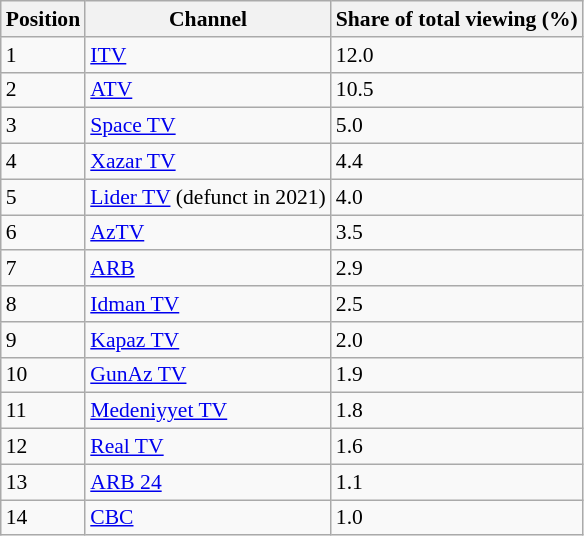<table class="wikitable" style="font-size: 90%">
<tr>
<th>Position</th>
<th>Channel</th>
<th>Share of total viewing (%)</th>
</tr>
<tr>
<td>1</td>
<td><a href='#'>ITV</a></td>
<td>12.0</td>
</tr>
<tr>
<td>2</td>
<td><a href='#'>ATV</a></td>
<td>10.5</td>
</tr>
<tr>
<td>3</td>
<td><a href='#'>Space TV</a></td>
<td>5.0</td>
</tr>
<tr>
<td>4</td>
<td><a href='#'>Xazar TV</a></td>
<td>4.4</td>
</tr>
<tr>
<td>5</td>
<td><a href='#'>Lider TV</a> (defunct in 2021)</td>
<td>4.0</td>
</tr>
<tr>
<td>6</td>
<td><a href='#'>AzTV</a></td>
<td>3.5</td>
</tr>
<tr>
<td>7</td>
<td><a href='#'>ARB</a></td>
<td>2.9</td>
</tr>
<tr>
<td>8</td>
<td><a href='#'>Idman TV</a></td>
<td>2.5</td>
</tr>
<tr>
<td>9</td>
<td><a href='#'>Kapaz TV</a></td>
<td>2.0</td>
</tr>
<tr>
<td>10</td>
<td><a href='#'>GunAz TV</a></td>
<td>1.9</td>
</tr>
<tr>
<td>11</td>
<td><a href='#'>Medeniyyet TV</a></td>
<td>1.8</td>
</tr>
<tr>
<td>12</td>
<td><a href='#'>Real TV</a></td>
<td>1.6</td>
</tr>
<tr>
<td>13</td>
<td><a href='#'>ARB 24</a></td>
<td>1.1</td>
</tr>
<tr>
<td>14</td>
<td><a href='#'>CBC</a></td>
<td>1.0</td>
</tr>
</table>
